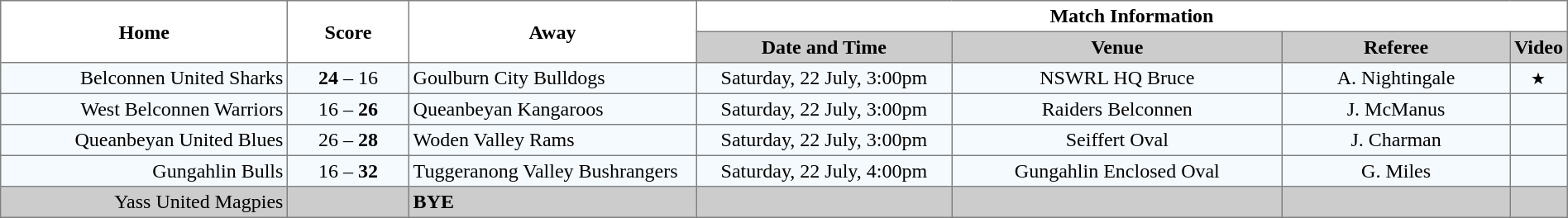<table border="1" cellpadding="3" cellspacing="0" width="100%" style="border-collapse:collapse;  text-align:center;">
<tr>
<th rowspan="2" width="19%">Home</th>
<th rowspan="2" width="8%">Score</th>
<th rowspan="2" width="19%">Away</th>
<th colspan="4">Match Information</th>
</tr>
<tr style="background:#CCCCCC">
<th width="17%">Date and Time</th>
<th width="22%">Venue</th>
<th width="50%">Referee</th>
<th>Video</th>
</tr>
<tr style="text-align:center; background:#f5faff;">
<td align="right">Belconnen United Sharks </td>
<td><strong>24</strong> – 16</td>
<td align="left"> Goulburn City Bulldogs</td>
<td>Saturday, 22 July, 3:00pm</td>
<td>NSWRL HQ Bruce</td>
<td>A. Nightingale</td>
<td><small>★</small></td>
</tr>
<tr style="text-align:center; background:#f5faff;">
<td align="right">West Belconnen Warriors </td>
<td>16 – <strong>26</strong></td>
<td align="left"> Queanbeyan Kangaroos</td>
<td>Saturday, 22 July, 3:00pm</td>
<td>Raiders Belconnen</td>
<td>J. McManus</td>
<td></td>
</tr>
<tr style="text-align:center; background:#f5faff;">
<td align="right">Queanbeyan United Blues </td>
<td>26 – <strong>28</strong></td>
<td align="left"> Woden Valley Rams</td>
<td>Saturday, 22 July, 3:00pm</td>
<td>Seiffert Oval</td>
<td>J. Charman</td>
<td></td>
</tr>
<tr style="text-align:center; background:#f5faff;">
<td align="right">Gungahlin Bulls </td>
<td>16 – <strong>32</strong></td>
<td align="left"> Tuggeranong Valley Bushrangers</td>
<td>Saturday, 22 July, 4:00pm</td>
<td>Gungahlin Enclosed Oval</td>
<td>G. Miles</td>
<td></td>
</tr>
<tr style="text-align:center; background:#CCCCCC;">
<td align="right">Yass United Magpies </td>
<td></td>
<td align="left"><strong>BYE</strong></td>
<td></td>
<td></td>
<td></td>
<td></td>
</tr>
</table>
